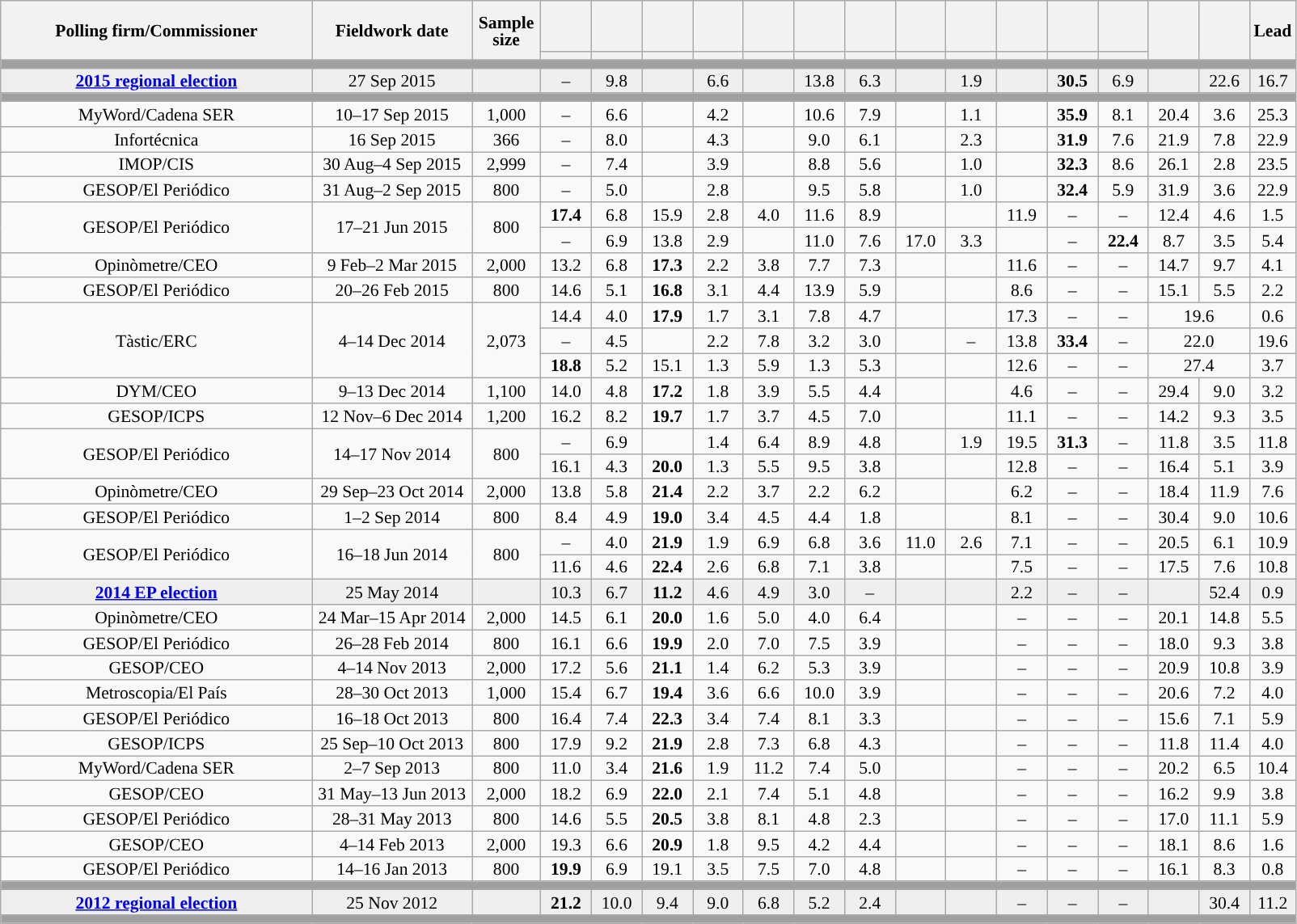<table class="wikitable collapsible collapsed" style="text-align:center; font-size:90%; line-height:14px;">
<tr style="height:42px;">
<th style="width:250px;" rowspan="2">Polling firm/Commissioner</th>
<th style="width:125px;" rowspan="2">Fieldwork date</th>
<th style="width:50px;" rowspan="2">Sample size</th>
<th style="width:35px;"></th>
<th style="width:35px;"></th>
<th style="width:35px;"></th>
<th style="width:35px;"></th>
<th style="width:35px;"></th>
<th style="width:35px;"></th>
<th style="width:35px;"></th>
<th style="width:35px;"></th>
<th style="width:35px;"></th>
<th style="width:35px;"></th>
<th style="width:35px;"></th>
<th style="width:35px;"></th>
<th style="width:35px;" rowspan="2"></th>
<th style="width:35px;" rowspan="2"></th>
<th style="width:30px;" rowspan="2">Lead</th>
</tr>
<tr>
<th style="color:inherit;background:"></th>
<th style="color:inherit;background:"></th>
<th style="color:inherit;background:"></th>
<th style="color:inherit;background:"></th>
<th style="color:inherit;background:"></th>
<th style="color:inherit;background:"></th>
<th style="color:inherit;background:"></th>
<th style="color:inherit;background:"></th>
<th style="color:inherit;background:"></th>
<th style="color:inherit;background:"></th>
<th style="color:inherit;background:"></th>
<th style="color:inherit;background:"></th>
</tr>
<tr>
<td colspan="18" style="background:#A0A0A0"></td>
</tr>
<tr style="background:#EFEFEF;">
<td><strong><a href='#'>2015 regional election</a></strong></td>
<td>27 Sep 2015</td>
<td></td>
<td>–</td>
<td>9.8</td>
<td></td>
<td>6.6</td>
<td></td>
<td>13.8</td>
<td>6.3</td>
<td></td>
<td>1.9</td>
<td></td>
<td><strong>30.5</strong></td>
<td>6.9</td>
<td></td>
<td>22.6</td>
<td style="background:">16.7</td>
</tr>
<tr>
<td colspan="18" style="background:#A0A0A0"></td>
</tr>
<tr>
<td>MyWord/Cadena SER</td>
<td>10–17 Sep 2015</td>
<td>1,000</td>
<td>–</td>
<td>6.6</td>
<td></td>
<td>4.2</td>
<td></td>
<td>10.6</td>
<td>7.9</td>
<td></td>
<td>1.1</td>
<td></td>
<td><strong>35.9</strong></td>
<td>8.1</td>
<td>20.4</td>
<td>3.6</td>
<td style="background:">25.3</td>
</tr>
<tr>
<td>Infortécnica</td>
<td>16 Sep 2015</td>
<td>366</td>
<td>–</td>
<td>8.0</td>
<td></td>
<td>4.3</td>
<td></td>
<td>9.0</td>
<td>6.1</td>
<td></td>
<td>2.3</td>
<td></td>
<td><strong>31.9</strong></td>
<td>7.6</td>
<td>21.9</td>
<td>7.8</td>
<td style="background:">22.9</td>
</tr>
<tr>
<td>IMOP/CIS</td>
<td>30 Aug–4 Sep 2015</td>
<td>2,999</td>
<td>–</td>
<td>7.4</td>
<td></td>
<td>3.9</td>
<td></td>
<td>8.8</td>
<td>5.6</td>
<td></td>
<td>1.0</td>
<td></td>
<td><strong>32.3</strong></td>
<td>8.6</td>
<td>26.1</td>
<td>2.8</td>
<td style="background:">23.5</td>
</tr>
<tr>
<td>GESOP/El Periódico</td>
<td>31 Aug–2 Sep 2015</td>
<td>800</td>
<td>–</td>
<td>5.0</td>
<td></td>
<td>2.8</td>
<td></td>
<td>9.5</td>
<td>5.8</td>
<td></td>
<td>1.0</td>
<td></td>
<td><strong>32.4</strong></td>
<td>5.9</td>
<td>31.9</td>
<td>3.6</td>
<td style="background:">22.9</td>
</tr>
<tr>
<td rowspan="2">GESOP/El Periódico</td>
<td rowspan="2">17–21 Jun 2015</td>
<td rowspan="2">800</td>
<td><strong>17.4</strong></td>
<td>6.8</td>
<td>15.9</td>
<td>2.8</td>
<td>4.0</td>
<td>11.6</td>
<td>8.9</td>
<td></td>
<td></td>
<td>11.9</td>
<td>–</td>
<td>–</td>
<td>12.4</td>
<td>4.6</td>
<td style="background:">1.5</td>
</tr>
<tr>
<td>–</td>
<td>6.9</td>
<td>13.8</td>
<td>2.9</td>
<td></td>
<td>11.0</td>
<td>7.6</td>
<td>17.0</td>
<td>3.3</td>
<td></td>
<td>–</td>
<td><strong>22.4</strong></td>
<td>8.7</td>
<td>3.5</td>
<td style="background:">5.4</td>
</tr>
<tr>
<td>Opinòmetre/CEO</td>
<td>9 Feb–2 Mar 2015</td>
<td>2,000</td>
<td>13.2</td>
<td>6.8</td>
<td><strong>17.3</strong></td>
<td>2.2</td>
<td>3.8</td>
<td>7.7</td>
<td>7.3</td>
<td></td>
<td></td>
<td>11.6</td>
<td>–</td>
<td>–</td>
<td>14.7</td>
<td>9.7</td>
<td style="background:">4.1</td>
</tr>
<tr>
<td>GESOP/El Periódico</td>
<td>20–26 Feb 2015</td>
<td>800</td>
<td>14.6</td>
<td>5.1</td>
<td><strong>16.8</strong></td>
<td>3.1</td>
<td>4.4</td>
<td>13.9</td>
<td>5.9</td>
<td></td>
<td></td>
<td>8.6</td>
<td>–</td>
<td>–</td>
<td>15.1</td>
<td>5.5</td>
<td style="background:">2.2</td>
</tr>
<tr>
<td rowspan="3">Tàstic/ERC</td>
<td rowspan="3">4–14 Dec 2014</td>
<td rowspan="3">2,073</td>
<td>14.4</td>
<td>4.0</td>
<td><strong>17.9</strong></td>
<td>1.7</td>
<td>3.1</td>
<td>7.8</td>
<td>4.7</td>
<td></td>
<td></td>
<td>17.3</td>
<td>–</td>
<td>–</td>
<td colspan="2">19.6</td>
<td style="background:">0.6</td>
</tr>
<tr>
<td>–</td>
<td>4.5</td>
<td></td>
<td>2.2</td>
<td>7.8</td>
<td>3.2</td>
<td>3.0</td>
<td></td>
<td>–</td>
<td>13.8</td>
<td><strong>33.4</strong></td>
<td>–</td>
<td colspan="2">22.0</td>
<td style="background:">19.6</td>
</tr>
<tr>
<td><strong>18.8</strong></td>
<td>5.2</td>
<td>15.1</td>
<td>1.3</td>
<td>5.9</td>
<td>1.3</td>
<td>5.3</td>
<td></td>
<td></td>
<td>12.6</td>
<td>–</td>
<td>–</td>
<td colspan="2">27.4</td>
<td style="background:">3.7</td>
</tr>
<tr>
<td>DYM/CEO</td>
<td>9–13 Dec 2014</td>
<td>1,100</td>
<td>14.0</td>
<td>4.8</td>
<td><strong>17.2</strong></td>
<td>1.8</td>
<td>3.9</td>
<td>5.5</td>
<td>4.4</td>
<td></td>
<td></td>
<td>4.6</td>
<td>–</td>
<td>–</td>
<td>29.4</td>
<td>9.0</td>
<td style="background:">3.2</td>
</tr>
<tr>
<td>GESOP/ICPS</td>
<td>12 Nov–6 Dec 2014</td>
<td>1,200</td>
<td>16.2</td>
<td>8.2</td>
<td><strong>19.7</strong></td>
<td>1.7</td>
<td>3.7</td>
<td>4.5</td>
<td>7.0</td>
<td></td>
<td></td>
<td>11.1</td>
<td>–</td>
<td>–</td>
<td>14.2</td>
<td>9.3</td>
<td style="background:">3.5</td>
</tr>
<tr>
<td rowspan="2">GESOP/El Periódico</td>
<td rowspan="2">14–17 Nov 2014</td>
<td rowspan="2">800</td>
<td>–</td>
<td>6.9</td>
<td></td>
<td>1.4</td>
<td>6.4</td>
<td>8.9</td>
<td>4.8</td>
<td></td>
<td>1.9</td>
<td>19.5</td>
<td><strong>31.3</strong></td>
<td>–</td>
<td>11.8</td>
<td>3.5</td>
<td style="background:">11.8</td>
</tr>
<tr>
<td>16.1</td>
<td>4.3</td>
<td><strong>20.0</strong></td>
<td>1.3</td>
<td>5.5</td>
<td>9.5</td>
<td>3.8</td>
<td></td>
<td></td>
<td>12.8</td>
<td>–</td>
<td>–</td>
<td>16.4</td>
<td>5.1</td>
<td style="background:">3.9</td>
</tr>
<tr>
<td>Opinòmetre/CEO</td>
<td>29 Sep–23 Oct 2014</td>
<td>2,000</td>
<td>13.8</td>
<td>5.8</td>
<td><strong>21.4</strong></td>
<td>2.2</td>
<td>3.7</td>
<td>2.2</td>
<td>6.2</td>
<td></td>
<td></td>
<td>6.2</td>
<td>–</td>
<td>–</td>
<td>18.4</td>
<td>11.9</td>
<td style="background:">7.6</td>
</tr>
<tr>
<td>GESOP/El Periódico</td>
<td>1–2 Sep 2014</td>
<td>800</td>
<td>8.4</td>
<td>4.9</td>
<td><strong>19.0</strong></td>
<td>3.4</td>
<td>4.5</td>
<td>4.4</td>
<td>1.8</td>
<td></td>
<td></td>
<td>8.1</td>
<td>–</td>
<td>–</td>
<td>30.4</td>
<td>9.0</td>
<td style="background:">10.6</td>
</tr>
<tr>
<td rowspan="2">GESOP/El Periódico</td>
<td rowspan="2">16–18 Jun 2014</td>
<td rowspan="2">800</td>
<td>–</td>
<td>4.0</td>
<td><strong>21.9</strong></td>
<td>1.9</td>
<td>6.9</td>
<td>6.8</td>
<td>3.6</td>
<td>11.0</td>
<td>2.6</td>
<td>7.1</td>
<td>–</td>
<td>–</td>
<td>20.5</td>
<td>6.1</td>
<td style="background:">10.9</td>
</tr>
<tr>
<td>11.6</td>
<td>4.6</td>
<td><strong>22.4</strong></td>
<td>2.6</td>
<td>6.8</td>
<td>7.1</td>
<td>3.8</td>
<td></td>
<td></td>
<td>7.5</td>
<td>–</td>
<td>–</td>
<td>17.5</td>
<td>7.6</td>
<td style="background:">10.8</td>
</tr>
<tr style="background:#EFEFEF;">
<td><strong><a href='#'>2014 EP election</a></strong></td>
<td>25 May 2014</td>
<td></td>
<td>10.3</td>
<td>6.7</td>
<td><strong>11.2</strong></td>
<td>4.6</td>
<td>4.9</td>
<td>3.0</td>
<td>–</td>
<td></td>
<td></td>
<td>2.2</td>
<td>–</td>
<td>–</td>
<td></td>
<td>52.4</td>
<td style="background:">0.9</td>
</tr>
<tr>
<td>Opinòmetre/CEO</td>
<td>24 Mar–15 Apr 2014</td>
<td>2,000</td>
<td>14.5</td>
<td>6.1</td>
<td><strong>20.0</strong></td>
<td>1.6</td>
<td>5.0</td>
<td>4.0</td>
<td>6.4</td>
<td></td>
<td></td>
<td>–</td>
<td>–</td>
<td>–</td>
<td>20.1</td>
<td>14.8</td>
<td style="background:">5.5</td>
</tr>
<tr>
<td>GESOP/El Periódico</td>
<td>26–28 Feb 2014</td>
<td>800</td>
<td>16.1</td>
<td>6.6</td>
<td><strong>19.9</strong></td>
<td>2.0</td>
<td>7.0</td>
<td>7.5</td>
<td>3.9</td>
<td></td>
<td></td>
<td>–</td>
<td>–</td>
<td>–</td>
<td>18.0</td>
<td>9.3</td>
<td style="background:">3.8</td>
</tr>
<tr>
<td>GESOP/CEO</td>
<td>4–14 Nov 2013</td>
<td>2,000</td>
<td>17.2</td>
<td>5.6</td>
<td><strong>21.1</strong></td>
<td>1.4</td>
<td>6.2</td>
<td>5.3</td>
<td>3.9</td>
<td></td>
<td></td>
<td>–</td>
<td>–</td>
<td>–</td>
<td>20.9</td>
<td>10.8</td>
<td style="background:">3.9</td>
</tr>
<tr>
<td>Metroscopia/El País</td>
<td>28–30 Oct 2013</td>
<td>1,000</td>
<td>15.4</td>
<td>6.7</td>
<td><strong>19.4</strong></td>
<td>3.6</td>
<td>6.6</td>
<td>10.0</td>
<td>3.9</td>
<td></td>
<td></td>
<td>–</td>
<td>–</td>
<td>–</td>
<td>20.6</td>
<td>7.2</td>
<td style="background:">4.0</td>
</tr>
<tr>
<td>GESOP/El Periódico</td>
<td>16–18 Oct 2013</td>
<td>800</td>
<td>16.4</td>
<td>7.4</td>
<td><strong>22.3</strong></td>
<td>3.4</td>
<td>7.4</td>
<td>8.1</td>
<td>3.3</td>
<td></td>
<td></td>
<td>–</td>
<td>–</td>
<td>–</td>
<td>15.6</td>
<td>7.1</td>
<td style="background:">5.9</td>
</tr>
<tr>
<td>GESOP/ICPS</td>
<td>25 Sep–10 Oct 2013</td>
<td>800</td>
<td>17.9</td>
<td>9.2</td>
<td><strong>21.9</strong></td>
<td>2.8</td>
<td>7.3</td>
<td>6.8</td>
<td>4.3</td>
<td></td>
<td></td>
<td>–</td>
<td>–</td>
<td>–</td>
<td>11.8</td>
<td>11.4</td>
<td style="background:">4.0</td>
</tr>
<tr>
<td>MyWord/Cadena SER</td>
<td>2–7 Sep 2013</td>
<td>800</td>
<td>11.0</td>
<td>3.4</td>
<td><strong>21.6</strong></td>
<td>1.9</td>
<td>11.2</td>
<td>7.4</td>
<td>5.0</td>
<td></td>
<td></td>
<td>–</td>
<td>–</td>
<td>–</td>
<td>20.2</td>
<td>6.5</td>
<td style="background:">10.4</td>
</tr>
<tr>
<td>GESOP/CEO</td>
<td>31 May–13 Jun 2013</td>
<td>2,000</td>
<td>18.2</td>
<td>6.9</td>
<td><strong>22.0</strong></td>
<td>2.1</td>
<td>7.4</td>
<td>5.1</td>
<td>4.8</td>
<td></td>
<td></td>
<td>–</td>
<td>–</td>
<td>–</td>
<td>16.2</td>
<td>9.9</td>
<td style="background:">3.8</td>
</tr>
<tr>
<td>GESOP/El Periódico</td>
<td>28–31 May 2013</td>
<td>800</td>
<td>14.6</td>
<td>5.5</td>
<td><strong>20.5</strong></td>
<td>3.8</td>
<td>8.1</td>
<td>4.8</td>
<td>2.3</td>
<td></td>
<td></td>
<td>–</td>
<td>–</td>
<td>–</td>
<td>17.0</td>
<td>11.1</td>
<td style="background:">5.9</td>
</tr>
<tr>
<td>GESOP/CEO</td>
<td>4–14 Feb 2013</td>
<td>2,000</td>
<td>19.3</td>
<td>6.6</td>
<td><strong>20.9</strong></td>
<td>1.8</td>
<td>9.5</td>
<td>4.2</td>
<td>4.4</td>
<td></td>
<td></td>
<td>–</td>
<td>–</td>
<td>–</td>
<td>18.1</td>
<td>8.6</td>
<td style="background:">1.6</td>
</tr>
<tr>
<td>GESOP/El Periódico</td>
<td>14–16 Jan 2013</td>
<td>800</td>
<td><strong>19.9</strong></td>
<td>6.9</td>
<td>19.1</td>
<td>3.5</td>
<td>7.5</td>
<td>7.0</td>
<td>4.8</td>
<td></td>
<td></td>
<td>–</td>
<td>–</td>
<td>–</td>
<td>16.1</td>
<td>8.3</td>
<td style="background:">0.8</td>
</tr>
<tr>
<td colspan="18" style="background:#A0A0A0"></td>
</tr>
<tr style="background:#EFEFEF;">
<td><strong><a href='#'>2012 regional election</a></strong></td>
<td>25 Nov 2012</td>
<td></td>
<td><strong>21.2</strong></td>
<td>10.0</td>
<td>9.4</td>
<td>9.0</td>
<td>6.8</td>
<td>5.2</td>
<td>2.4</td>
<td></td>
<td></td>
<td>–</td>
<td>–</td>
<td>–</td>
<td></td>
<td>30.4</td>
<td style="background:">11.2</td>
</tr>
<tr>
<td colspan="18" style="background:#A0A0A0"></td>
</tr>
</table>
